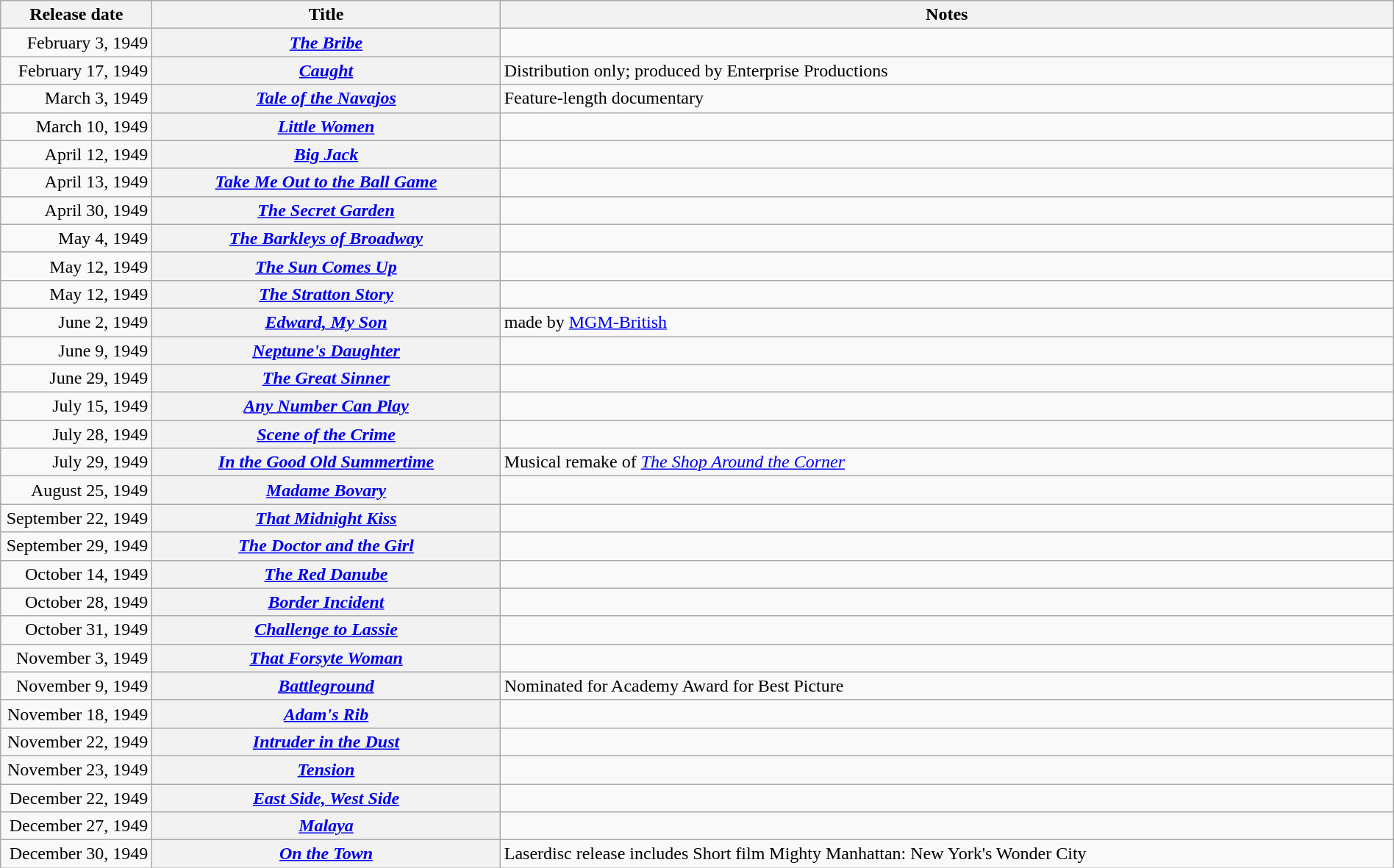<table class="wikitable sortable" style="width:100%;">
<tr>
<th scope="col" style="width:130px;">Release date</th>
<th>Title</th>
<th>Notes</th>
</tr>
<tr>
<td style="text-align:right;">February 3, 1949</td>
<th scope="row"><em><a href='#'>The Bribe</a></em></th>
<td></td>
</tr>
<tr>
<td style="text-align:right;">February 17, 1949</td>
<th scope="row"><em><a href='#'>Caught</a></em></th>
<td>Distribution only; produced by Enterprise Productions</td>
</tr>
<tr>
<td style="text-align:right;">March 3, 1949</td>
<th scope="row"><em><a href='#'>Tale of the Navajos</a></em></th>
<td>Feature-length documentary</td>
</tr>
<tr>
<td style="text-align:right;">March 10, 1949</td>
<th scope="row"><em><a href='#'>Little Women</a></em></th>
<td></td>
</tr>
<tr>
<td style="text-align:right;">April 12, 1949</td>
<th scope="row"><em><a href='#'>Big Jack</a></em></th>
<td></td>
</tr>
<tr>
<td style="text-align:right;">April 13, 1949</td>
<th scope="row"><em><a href='#'>Take Me Out to the Ball Game</a></em></th>
<td></td>
</tr>
<tr>
<td style="text-align:right;">April 30, 1949</td>
<th scope="row"><em><a href='#'>The Secret Garden</a></em></th>
<td></td>
</tr>
<tr>
<td style="text-align:right;">May 4, 1949</td>
<th scope="row"><em><a href='#'>The Barkleys of Broadway</a></em></th>
<td></td>
</tr>
<tr>
<td style="text-align:right;">May 12, 1949</td>
<th scope="row"><em><a href='#'>The Sun Comes Up</a></em></th>
<td></td>
</tr>
<tr>
<td style="text-align:right;">May 12, 1949</td>
<th scope="row"><em><a href='#'>The Stratton Story</a></em></th>
<td></td>
</tr>
<tr>
<td style="text-align:right;">June 2, 1949</td>
<th scope="row"><em><a href='#'>Edward, My Son</a></em></th>
<td>made by <a href='#'>MGM-British</a></td>
</tr>
<tr>
<td style="text-align:right;">June 9, 1949</td>
<th scope="row"><em><a href='#'>Neptune's Daughter</a></em></th>
<td></td>
</tr>
<tr>
<td style="text-align:right;">June 29, 1949</td>
<th scope="row"><em><a href='#'>The Great Sinner</a></em></th>
<td></td>
</tr>
<tr>
<td style="text-align:right;">July 15, 1949</td>
<th scope="row"><em><a href='#'>Any Number Can Play</a></em></th>
<td></td>
</tr>
<tr>
<td style="text-align:right;">July 28, 1949</td>
<th scope="row"><em><a href='#'>Scene of the Crime</a></em></th>
<td></td>
</tr>
<tr>
<td style="text-align:right;">July 29, 1949</td>
<th scope="row"><em><a href='#'>In the Good Old Summertime</a></em></th>
<td>Musical remake of <em><a href='#'>The Shop Around the Corner</a></em></td>
</tr>
<tr>
<td style="text-align:right;">August 25, 1949</td>
<th scope="row"><em><a href='#'>Madame Bovary</a></em></th>
<td></td>
</tr>
<tr>
<td style="text-align:right;">September 22, 1949</td>
<th scope="row"><em><a href='#'>That Midnight Kiss</a></em></th>
<td></td>
</tr>
<tr>
<td style="text-align:right;">September 29, 1949</td>
<th scope="row"><em><a href='#'>The Doctor and the Girl</a></em></th>
<td></td>
</tr>
<tr>
<td style="text-align:right;">October 14, 1949</td>
<th scope="row"><em><a href='#'>The Red Danube</a></em></th>
<td></td>
</tr>
<tr>
<td style="text-align:right;">October 28, 1949</td>
<th scope="row"><em><a href='#'>Border Incident</a></em></th>
<td></td>
</tr>
<tr>
<td style="text-align:right;">October 31, 1949</td>
<th scope="row"><em><a href='#'>Challenge to Lassie</a></em></th>
<td></td>
</tr>
<tr>
<td style="text-align:right;">November 3, 1949</td>
<th scope="row"><em><a href='#'>That Forsyte Woman</a></em></th>
<td></td>
</tr>
<tr>
<td style="text-align:right;">November 9, 1949</td>
<th scope="row"><em><a href='#'>Battleground</a></em></th>
<td>Nominated for Academy Award for Best Picture</td>
</tr>
<tr>
<td style="text-align:right;">November 18, 1949</td>
<th scope="row"><em><a href='#'>Adam's Rib</a></em></th>
<td></td>
</tr>
<tr>
<td style="text-align:right;">November 22, 1949</td>
<th scope="row"><em><a href='#'>Intruder in the Dust</a></em></th>
<td></td>
</tr>
<tr>
<td style="text-align:right;">November 23, 1949</td>
<th scope="row"><em><a href='#'>Tension</a></em></th>
<td></td>
</tr>
<tr>
<td style="text-align:right;">December 22, 1949</td>
<th scope="row"><em><a href='#'>East Side, West Side</a></em></th>
<td></td>
</tr>
<tr>
<td style="text-align:right;">December 27, 1949</td>
<th scope="row"><em><a href='#'>Malaya</a></em></th>
<td></td>
</tr>
<tr>
<td style="text-align:right;">December 30, 1949</td>
<th scope="row"><em><a href='#'>On the Town</a></em></th>
<td>Laserdisc release includes Short film Mighty Manhattan: New York's Wonder City</td>
</tr>
</table>
